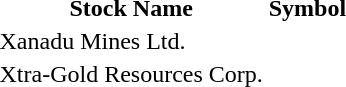<table style="background:transparent;">
<tr>
<th>Stock Name</th>
<th>Symbol</th>
</tr>
<tr>
<td>Xanadu Mines Ltd.</td>
<td></td>
</tr>
<tr --->
<td>Xtra-Gold Resources Corp.</td>
<td></td>
</tr>
<tr --->
</tr>
</table>
